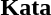<table>
<tr>
<td><strong>Kata</strong></td>
<td></td>
<td></td>
<td> <br> </td>
</tr>
<tr>
</tr>
</table>
